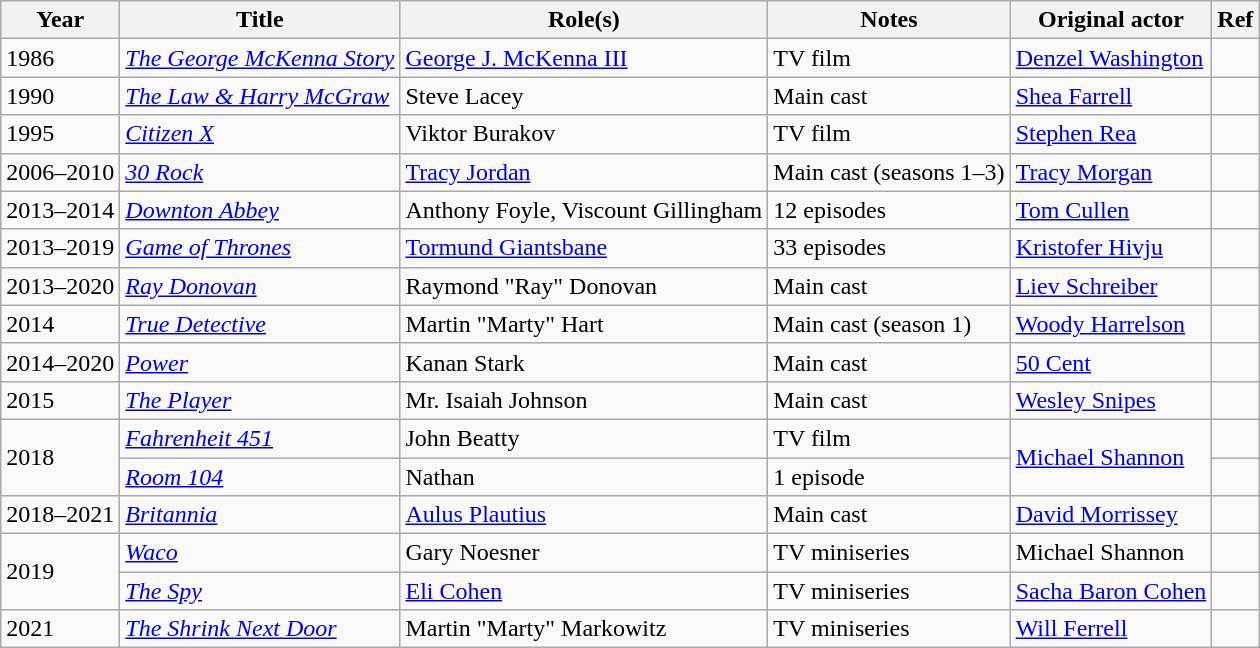<table class="wikitable plainrowheaders sortable">
<tr>
<th scope="col">Year</th>
<th scope="col">Title</th>
<th scope="col">Role(s)</th>
<th scope="col">Notes</th>
<th scope="col">Original actor</th>
<th scope="col" class="unsortable">Ref</th>
</tr>
<tr>
<td>1986</td>
<td><em><a href='#'>The George McKenna Story</a></em></td>
<td><a href='#'>George J. McKenna III</a></td>
<td>TV film</td>
<td><a href='#'>Denzel Washington</a></td>
<td></td>
</tr>
<tr>
<td>1990</td>
<td><em><a href='#'>The Law & Harry McGraw</a></em></td>
<td>Steve Lacey</td>
<td>Main cast</td>
<td><a href='#'>Shea Farrell</a></td>
<td></td>
</tr>
<tr>
<td>1995</td>
<td><em><a href='#'>Citizen X</a></em></td>
<td>Viktor Burakov</td>
<td>TV film</td>
<td><a href='#'>Stephen Rea</a></td>
<td></td>
</tr>
<tr>
<td>2006–2010</td>
<td><em><a href='#'>30 Rock</a></em></td>
<td><a href='#'>Tracy Jordan</a></td>
<td>Main cast (seasons 1–3)</td>
<td><a href='#'>Tracy Morgan</a></td>
<td></td>
</tr>
<tr>
<td>2013–2014</td>
<td><em><a href='#'>Downton Abbey</a></em></td>
<td>Anthony Foyle, Viscount Gillingham</td>
<td>12 episodes</td>
<td><a href='#'>Tom Cullen</a></td>
<td></td>
</tr>
<tr>
<td>2013–2019</td>
<td><em><a href='#'>Game of Thrones</a></em></td>
<td><a href='#'>Tormund Giantsbane</a></td>
<td>33 episodes</td>
<td><a href='#'>Kristofer Hivju</a></td>
<td></td>
</tr>
<tr>
<td>2013–2020</td>
<td><em><a href='#'>Ray Donovan</a></em></td>
<td>Raymond "Ray" Donovan</td>
<td>Main cast</td>
<td><a href='#'>Liev Schreiber</a></td>
<td></td>
</tr>
<tr>
<td>2014</td>
<td><em><a href='#'>True Detective</a></em></td>
<td>Martin "Marty" Hart</td>
<td>Main cast (season 1)</td>
<td><a href='#'>Woody Harrelson</a></td>
<td></td>
</tr>
<tr>
<td>2014–2020</td>
<td><em><a href='#'>Power</a></em></td>
<td>Kanan Stark</td>
<td>Main cast</td>
<td><a href='#'>50 Cent</a></td>
<td></td>
</tr>
<tr>
<td>2015</td>
<td><em><a href='#'>The Player</a></em></td>
<td>Mr. Isaiah Johnson</td>
<td>Main cast</td>
<td><a href='#'>Wesley Snipes</a></td>
<td></td>
</tr>
<tr>
<td rowspan=2>2018</td>
<td><em><a href='#'>Fahrenheit 451</a></em></td>
<td>John Beatty</td>
<td>TV film</td>
<td rowspan=2><a href='#'>Michael Shannon</a></td>
<td></td>
</tr>
<tr>
<td><em><a href='#'>Room 104</a></em></td>
<td>Nathan</td>
<td>1 episode</td>
<td></td>
</tr>
<tr>
<td>2018–2021</td>
<td><em><a href='#'>Britannia</a></em></td>
<td><a href='#'>Aulus Plautius</a></td>
<td>Main cast</td>
<td><a href='#'>David Morrissey</a></td>
<td></td>
</tr>
<tr>
<td rowspan=2>2019</td>
<td><em><a href='#'>Waco</a></em></td>
<td>Gary Noesner</td>
<td>TV miniseries</td>
<td>Michael Shannon</td>
<td></td>
</tr>
<tr>
<td><em><a href='#'>The Spy</a></em></td>
<td><a href='#'>Eli Cohen</a></td>
<td>TV miniseries</td>
<td><a href='#'>Sacha Baron Cohen</a></td>
<td></td>
</tr>
<tr>
<td>2021</td>
<td><em><a href='#'>The Shrink Next Door</a></em></td>
<td>Martin "Marty" Markowitz</td>
<td>TV miniseries</td>
<td><a href='#'>Will Ferrell</a></td>
<td></td>
</tr>
</table>
